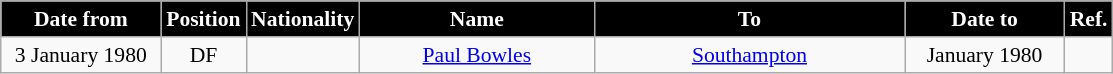<table class="wikitable" style="text-align:center; font-size:90%; ">
<tr>
<th style="background:#000000; color:white; width:100px;">Date from</th>
<th style="background:#000000; color:white; width:50px;">Position</th>
<th style="background:#000000; color:white; width:50px;">Nationality</th>
<th style="background:#000000; color:white; width:150px;">Name</th>
<th style="background:#000000; color:white; width:200px;">To</th>
<th style="background:#000000; color:white; width:100px;">Date to</th>
<th style="background:#000000; color:white; width:25px;">Ref.</th>
</tr>
<tr>
<td>3 January 1980</td>
<td>DF</td>
<td></td>
<td><a href='#'>Paul Bowles</a></td>
<td><a href='#'>Southampton</a></td>
<td>January 1980</td>
<td></td>
</tr>
</table>
